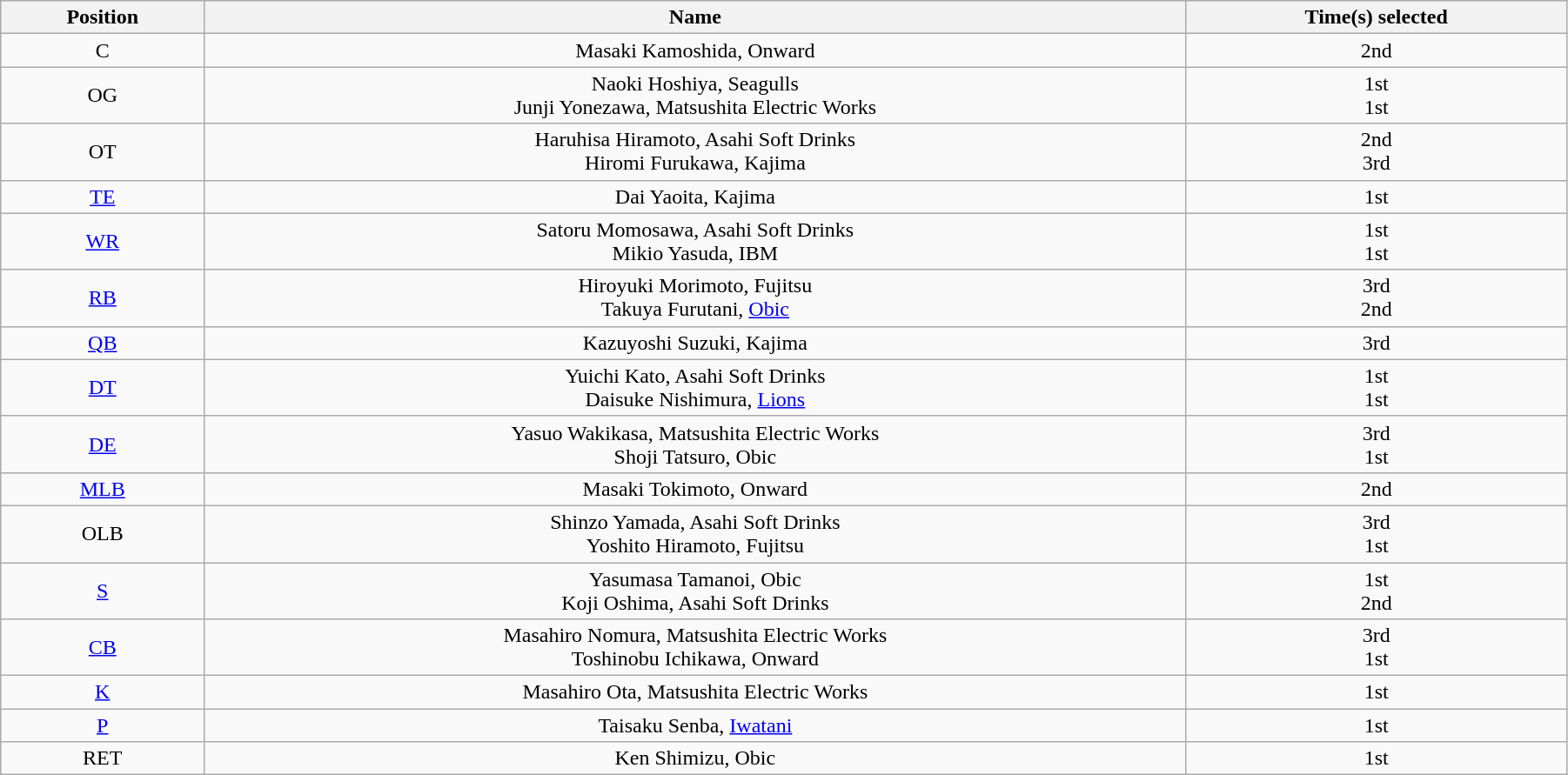<table class="wikitable" style="text-align:Center;width:95%;">
<tr>
<th>Position</th>
<th>Name</th>
<th>Time(s) selected</th>
</tr>
<tr>
<td>C</td>
<td>Masaki Kamoshida, Onward</td>
<td>2nd</td>
</tr>
<tr>
<td>OG</td>
<td>Naoki Hoshiya, Seagulls<br>Junji Yonezawa, Matsushita Electric Works</td>
<td>1st<br>1st</td>
</tr>
<tr>
<td>OT</td>
<td>Haruhisa Hiramoto, Asahi Soft Drinks<br>Hiromi Furukawa, Kajima</td>
<td>2nd<br>3rd</td>
</tr>
<tr>
<td><a href='#'>TE</a></td>
<td>Dai Yaoita, Kajima</td>
<td>1st</td>
</tr>
<tr>
<td><a href='#'>WR</a></td>
<td>Satoru Momosawa, Asahi Soft Drinks<br>Mikio Yasuda, IBM</td>
<td>1st<br>1st</td>
</tr>
<tr>
<td><a href='#'>RB</a></td>
<td>Hiroyuki Morimoto, Fujitsu<br>Takuya Furutani, <a href='#'>Obic</a></td>
<td>3rd<br>2nd</td>
</tr>
<tr>
<td><a href='#'>QB</a></td>
<td>Kazuyoshi Suzuki, Kajima</td>
<td>3rd</td>
</tr>
<tr>
<td><a href='#'>DT</a></td>
<td>Yuichi Kato, Asahi Soft Drinks<br>Daisuke Nishimura, <a href='#'>Lions</a></td>
<td>1st<br>1st</td>
</tr>
<tr>
<td><a href='#'>DE</a></td>
<td>Yasuo Wakikasa, Matsushita Electric Works<br>Shoji Tatsuro, Obic</td>
<td>3rd<br>1st</td>
</tr>
<tr>
<td><a href='#'>MLB</a></td>
<td>Masaki Tokimoto, Onward</td>
<td>2nd</td>
</tr>
<tr>
<td>OLB</td>
<td>Shinzo Yamada, Asahi Soft Drinks<br>Yoshito Hiramoto, Fujitsu</td>
<td>3rd<br>1st</td>
</tr>
<tr>
<td><a href='#'>S</a></td>
<td>Yasumasa Tamanoi, Obic<br>Koji Oshima, Asahi Soft Drinks</td>
<td>1st<br>2nd</td>
</tr>
<tr>
<td><a href='#'>CB</a></td>
<td>Masahiro Nomura, Matsushita Electric Works<br>Toshinobu Ichikawa, Onward</td>
<td>3rd<br>1st</td>
</tr>
<tr>
<td><a href='#'>K</a></td>
<td>Masahiro Ota, Matsushita Electric Works</td>
<td>1st</td>
</tr>
<tr>
<td><a href='#'>P</a></td>
<td>Taisaku Senba, <a href='#'>Iwatani</a></td>
<td>1st</td>
</tr>
<tr>
<td>RET</td>
<td>Ken Shimizu, Obic</td>
<td>1st</td>
</tr>
</table>
